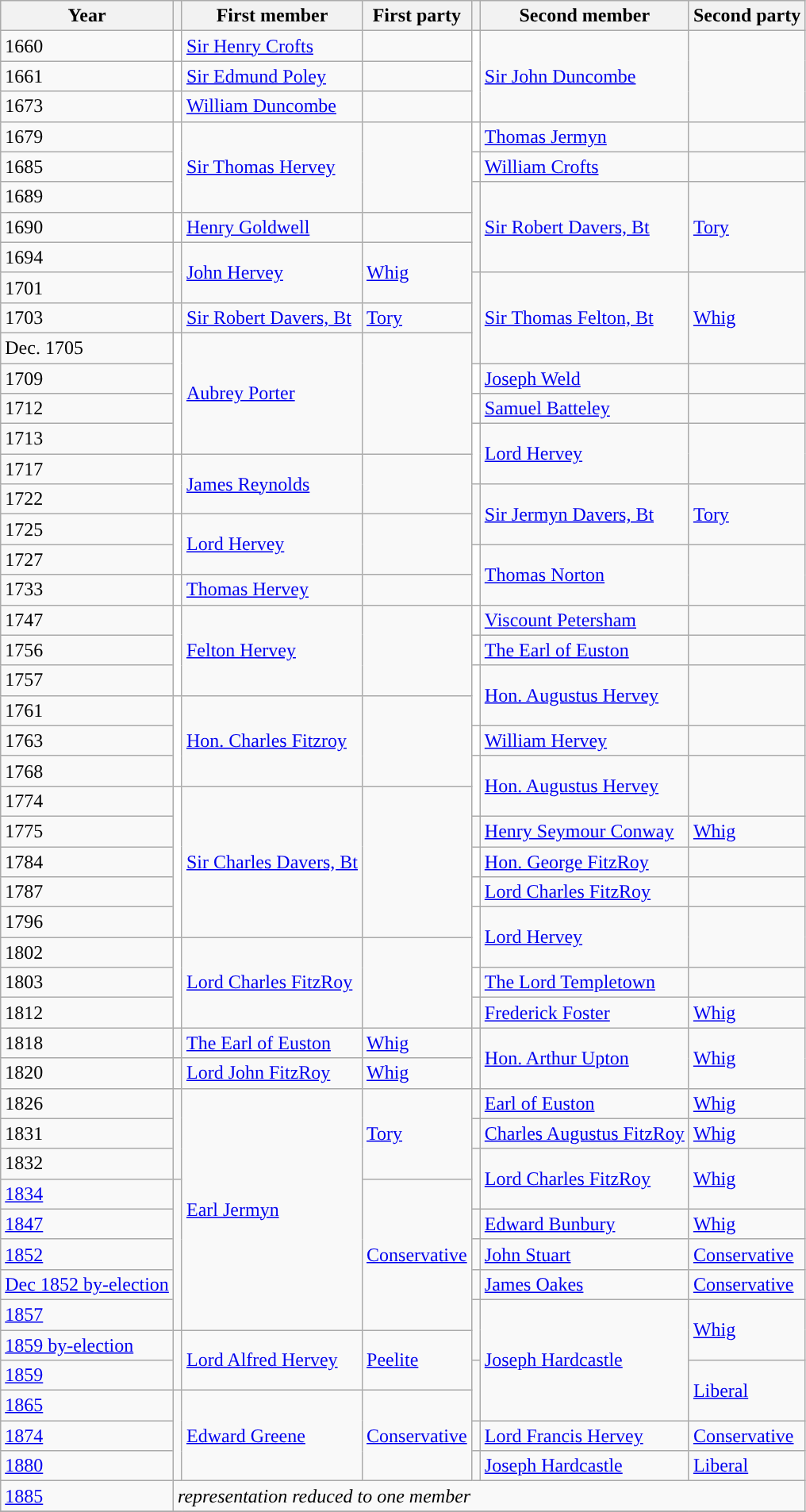<table class="wikitable">
<tr>
<th>Year</th>
<th></th>
<th>First member</th>
<th>First party</th>
<th></th>
<th>Second member</th>
<th>Second party</th>
</tr>
<tr>
<td>1660</td>
<td style="color:inherit;background-color: white"></td>
<td><a href='#'>Sir Henry Crofts</a></td>
<td></td>
<td rowspan="3" style="color:inherit;background-color: white"></td>
<td rowspan="3"><a href='#'>Sir John Duncombe</a></td>
<td rowspan="3"></td>
</tr>
<tr>
<td>1661</td>
<td style="color:inherit;background-color: white"></td>
<td><a href='#'>Sir Edmund Poley</a></td>
<td> </td>
</tr>
<tr>
<td>1673</td>
<td style="color:inherit;background-color: white"></td>
<td><a href='#'>William Duncombe</a></td>
<td> </td>
</tr>
<tr>
<td>1679</td>
<td rowspan="3" style="color:inherit;background-color: white"></td>
<td rowspan="3"><a href='#'>Sir Thomas Hervey</a></td>
<td rowspan="3"> </td>
<td style="color:inherit;background-color: white"></td>
<td><a href='#'>Thomas Jermyn</a></td>
<td></td>
</tr>
<tr>
<td>1685</td>
<td style="color:inherit;background-color: white"></td>
<td><a href='#'>William Crofts</a></td>
<td> </td>
</tr>
<tr>
<td>1689</td>
<td rowspan="3" style="color:inherit;background-color: "></td>
<td rowspan="3"><a href='#'>Sir Robert Davers, Bt</a></td>
<td rowspan="3"><a href='#'>Tory</a></td>
</tr>
<tr>
<td>1690</td>
<td style="color:inherit;background-color: white"></td>
<td><a href='#'>Henry Goldwell</a></td>
<td> </td>
</tr>
<tr>
<td>1694</td>
<td rowspan="2" style="color:inherit;background-color: "></td>
<td rowspan="2"><a href='#'>John Hervey</a></td>
<td rowspan="2"><a href='#'>Whig</a></td>
</tr>
<tr>
<td>1701</td>
<td rowspan="3" style="color:inherit;background-color: "></td>
<td rowspan="3"><a href='#'>Sir Thomas Felton, Bt</a></td>
<td rowspan="3"><a href='#'>Whig</a></td>
</tr>
<tr>
<td>1703</td>
<td style="color:inherit;background-color: "></td>
<td><a href='#'>Sir Robert Davers, Bt</a></td>
<td><a href='#'>Tory</a></td>
</tr>
<tr>
<td>Dec. 1705</td>
<td rowspan="4" style="color:inherit;background-color: white"></td>
<td rowspan="4"><a href='#'>Aubrey Porter</a></td>
<td rowspan="4"> </td>
</tr>
<tr>
<td>1709</td>
<td style="color:inherit;background-color: white"></td>
<td><a href='#'>Joseph Weld</a></td>
<td> </td>
</tr>
<tr>
<td>1712</td>
<td style="color:inherit;background-color: white"></td>
<td><a href='#'>Samuel Batteley</a></td>
<td> </td>
</tr>
<tr>
<td>1713</td>
<td rowspan="2" style="color:inherit;background-color: white"></td>
<td rowspan="2"><a href='#'>Lord Hervey</a></td>
<td rowspan="2"> </td>
</tr>
<tr>
<td>1717</td>
<td rowspan="2" style="color:inherit;background-color: white"></td>
<td rowspan="2"><a href='#'>James Reynolds</a></td>
<td rowspan="2"> </td>
</tr>
<tr>
<td>1722</td>
<td rowspan="2" style="color:inherit;background-color: "></td>
<td rowspan="2"><a href='#'>Sir Jermyn Davers, Bt</a></td>
<td rowspan="2"><a href='#'>Tory</a></td>
</tr>
<tr>
<td>1725</td>
<td rowspan="2" style="color:inherit;background-color: white"></td>
<td rowspan="2"><a href='#'>Lord Hervey</a></td>
<td rowspan="2"> </td>
</tr>
<tr>
<td>1727</td>
<td rowspan="2" style="color:inherit;background-color: white"></td>
<td rowspan="2"><a href='#'>Thomas Norton</a></td>
<td rowspan="2"> </td>
</tr>
<tr>
<td>1733</td>
<td style="color:inherit;background-color: white"></td>
<td><a href='#'>Thomas Hervey</a></td>
<td> </td>
</tr>
<tr>
<td>1747</td>
<td rowspan="3" style="color:inherit;background-color: white"></td>
<td rowspan="3"><a href='#'>Felton Hervey</a></td>
<td rowspan="3"> </td>
<td style="color:inherit;background-color: white"></td>
<td><a href='#'>Viscount Petersham</a></td>
<td></td>
</tr>
<tr>
<td>1756</td>
<td style="color:inherit;background-color: white"></td>
<td><a href='#'>The Earl of Euston</a></td>
<td></td>
</tr>
<tr>
<td>1757</td>
<td rowspan="2" style="color:inherit;background-color: white"></td>
<td rowspan="2"><a href='#'>Hon. Augustus Hervey</a></td>
<td rowspan="2"> </td>
</tr>
<tr>
<td>1761</td>
<td rowspan="3" style="color:inherit;background-color: white"></td>
<td rowspan="3"><a href='#'>Hon. Charles Fitzroy</a></td>
<td rowspan="3"> </td>
</tr>
<tr>
<td>1763</td>
<td style="color:inherit;background-color: white"></td>
<td><a href='#'>William Hervey</a></td>
<td> </td>
</tr>
<tr>
<td>1768</td>
<td rowspan="2" style="color:inherit;background-color: white"></td>
<td rowspan="2"><a href='#'>Hon. Augustus Hervey</a></td>
<td rowspan="2"></td>
</tr>
<tr>
<td>1774</td>
<td rowspan="5" style="color:inherit;background-color: white"></td>
<td rowspan="5"><a href='#'>Sir Charles Davers, Bt</a></td>
<td rowspan="5"> </td>
</tr>
<tr>
<td>1775</td>
<td style="color:inherit;background-color: "></td>
<td><a href='#'>Henry Seymour Conway</a></td>
<td><a href='#'>Whig</a> </td>
</tr>
<tr>
<td>1784</td>
<td style="color:inherit;background-color: white"></td>
<td><a href='#'>Hon. George FitzRoy</a></td>
<td> </td>
</tr>
<tr>
<td>1787</td>
<td style="color:inherit;background-color: white"></td>
<td><a href='#'>Lord Charles FitzRoy</a></td>
<td> </td>
</tr>
<tr>
<td>1796</td>
<td rowspan="2" style="color:inherit;background-color: white"></td>
<td rowspan="2"><a href='#'>Lord Hervey</a></td>
<td rowspan="2"></td>
</tr>
<tr>
<td>1802</td>
<td rowspan="3" style="color:inherit;background-color: white"></td>
<td rowspan="3"><a href='#'>Lord Charles FitzRoy</a> </td>
<td rowspan="3"></td>
</tr>
<tr>
<td>1803</td>
<td style="color:inherit;background-color: white"></td>
<td><a href='#'>The Lord Templetown</a>  </td>
<td></td>
</tr>
<tr>
<td>1812</td>
<td style="color:inherit;background-color: "></td>
<td><a href='#'>Frederick Foster</a></td>
<td><a href='#'>Whig</a>  </td>
</tr>
<tr>
<td>1818</td>
<td style="color:inherit;background-color: "></td>
<td><a href='#'>The Earl of Euston</a></td>
<td><a href='#'>Whig</a></td>
<td rowspan="2" style="color:inherit;background-color: "></td>
<td rowspan="2"><a href='#'>Hon. Arthur Upton</a></td>
<td rowspan="2"><a href='#'>Whig</a></td>
</tr>
<tr>
<td>1820</td>
<td style="color:inherit;background-color: "></td>
<td><a href='#'>Lord John FitzRoy</a></td>
<td><a href='#'>Whig</a></td>
</tr>
<tr>
<td>1826</td>
<td rowspan="3" style="color:inherit;background-color: "></td>
<td rowspan="8"><a href='#'>Earl Jermyn</a></td>
<td rowspan="3"><a href='#'>Tory</a></td>
<td style="color:inherit;background-color: "></td>
<td><a href='#'>Earl of Euston</a> </td>
<td><a href='#'>Whig</a></td>
</tr>
<tr>
<td>1831</td>
<td style="color:inherit;background-color: "></td>
<td><a href='#'>Charles Augustus FitzRoy</a></td>
<td><a href='#'>Whig</a></td>
</tr>
<tr>
<td>1832</td>
<td rowspan="2" style="color:inherit;background-color: "></td>
<td rowspan="2"><a href='#'>Lord Charles FitzRoy</a></td>
<td rowspan="2"><a href='#'>Whig</a></td>
</tr>
<tr>
<td><a href='#'>1834</a></td>
<td rowspan="5" style="color:inherit;background-color: "></td>
<td rowspan="5"><a href='#'>Conservative</a></td>
</tr>
<tr>
<td><a href='#'>1847</a></td>
<td style="color:inherit;background-color: "></td>
<td><a href='#'>Edward Bunbury</a>  </td>
<td><a href='#'>Whig</a></td>
</tr>
<tr>
<td><a href='#'>1852</a></td>
<td style="color:inherit;background-color: "></td>
<td><a href='#'>John Stuart</a> </td>
<td><a href='#'>Conservative</a></td>
</tr>
<tr>
<td><a href='#'>Dec 1852 by-election</a></td>
<td style="color:inherit;background-color: "></td>
<td><a href='#'>James Oakes</a></td>
<td><a href='#'>Conservative</a></td>
</tr>
<tr>
<td><a href='#'>1857</a></td>
<td rowspan="2" style="color:inherit;background-color: "></td>
<td rowspan="4"><a href='#'>Joseph Hardcastle</a> </td>
<td rowspan="2"><a href='#'>Whig</a></td>
</tr>
<tr>
<td><a href='#'>1859 by-election</a></td>
<td rowspan="2" style="color:inherit;background-color: "></td>
<td rowspan="2"><a href='#'>Lord Alfred Hervey</a> </td>
<td rowspan="2"><a href='#'>Peelite</a></td>
</tr>
<tr>
<td><a href='#'>1859</a></td>
<td rowspan="2" style="color:inherit;background-color: "></td>
<td rowspan="2"><a href='#'>Liberal</a></td>
</tr>
<tr>
<td><a href='#'>1865</a></td>
<td rowspan="3" style="color:inherit;background-color: "></td>
<td rowspan="3"><a href='#'>Edward Greene</a>   </td>
<td rowspan="3"><a href='#'>Conservative</a></td>
</tr>
<tr>
<td><a href='#'>1874</a></td>
<td style="color:inherit;background-color: "></td>
<td><a href='#'>Lord Francis Hervey</a> </td>
<td><a href='#'>Conservative</a></td>
</tr>
<tr>
<td><a href='#'>1880</a></td>
<td style="color:inherit;background-color: "></td>
<td><a href='#'>Joseph Hardcastle</a> </td>
<td><a href='#'>Liberal</a></td>
</tr>
<tr>
<td><a href='#'>1885</a></td>
<td colspan="6"><em>representation reduced to one member</em></td>
</tr>
<tr>
</tr>
</table>
